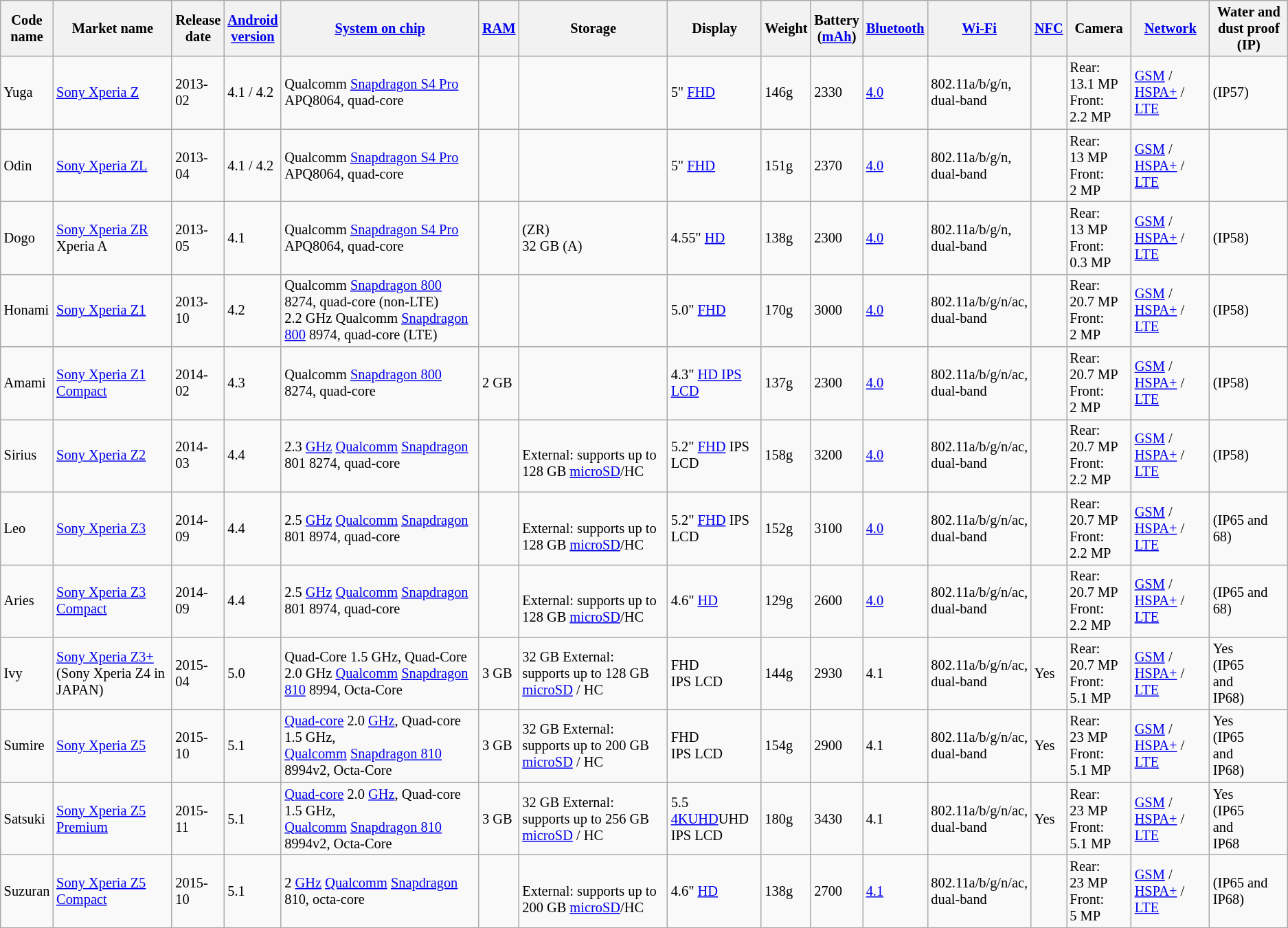<table class="wikitable sortable" style="font-size:85%;">
<tr>
<th>Code<br>name</th>
<th>Market name</th>
<th>Release<br>date</th>
<th><a href='#'>Android<br>version</a></th>
<th><a href='#'>System on chip</a></th>
<th><a href='#'>RAM</a></th>
<th>Storage</th>
<th>Display</th>
<th>Weight</th>
<th>Battery<br>(<a href='#'>mAh</a>)</th>
<th><a href='#'>Bluetooth</a></th>
<th><a href='#'>Wi-Fi</a></th>
<th><a href='#'>NFC</a></th>
<th>Camera</th>
<th><a href='#'>Network</a></th>
<th>Water and dust proof (IP)</th>
</tr>
<tr>
<td>Yuga</td>
<td><a href='#'>Sony Xperia Z</a></td>
<td>2013-02</td>
<td>4.1 / 4.2</td>
<td> Qualcomm <a href='#'>Snapdragon S4 Pro</a> APQ8064, quad-core</td>
<td></td>
<td></td>
<td>5" <a href='#'>FHD</a></td>
<td>146g</td>
<td>2330</td>
<td><a href='#'>4.0</a></td>
<td>802.11a/b/g/n,<br>dual-band</td>
<td></td>
<td>Rear: 13.1 MP<br>Front: 2.2 MP</td>
<td><a href='#'>GSM</a> / <a href='#'>HSPA+</a> / <a href='#'>LTE</a></td>
<td> (IP57)</td>
</tr>
<tr>
<td>Odin</td>
<td><a href='#'>Sony Xperia ZL</a></td>
<td>2013-04</td>
<td>4.1 / 4.2</td>
<td> Qualcomm <a href='#'>Snapdragon S4 Pro</a> APQ8064, quad-core</td>
<td></td>
<td></td>
<td>5" <a href='#'>FHD</a></td>
<td>151g</td>
<td>2370</td>
<td><a href='#'>4.0</a></td>
<td>802.11a/b/g/n,<br>dual-band</td>
<td></td>
<td>Rear: 13 MP<br>Front: 2 MP</td>
<td><a href='#'>GSM</a> / <a href='#'>HSPA+</a> / <a href='#'>LTE</a></td>
<td></td>
</tr>
<tr>
<td>Dogo</td>
<td><a href='#'>Sony Xperia ZR</a><br>Xperia A</td>
<td>2013-05</td>
<td>4.1</td>
<td> Qualcomm <a href='#'>Snapdragon S4 Pro</a> APQ8064, quad-core</td>
<td></td>
<td> (ZR)<br>32 GB (A)</td>
<td>4.55" <a href='#'>HD</a></td>
<td>138g</td>
<td>2300</td>
<td><a href='#'>4.0</a></td>
<td>802.11a/b/g/n,<br>dual-band</td>
<td></td>
<td>Rear: 13 MP<br>Front: 0.3 MP</td>
<td><a href='#'>GSM</a> / <a href='#'>HSPA+</a> / <a href='#'>LTE</a></td>
<td> (IP58)</td>
</tr>
<tr>
<td>Honami</td>
<td><a href='#'>Sony Xperia Z1</a></td>
<td>2013-10</td>
<td>4.2</td>
<td> Qualcomm <a href='#'>Snapdragon 800</a> 8274, quad-core (non-LTE)<br>2.2 GHz Qualcomm <a href='#'>Snapdragon 800</a> 8974, quad-core (LTE)</td>
<td></td>
<td></td>
<td>5.0" <a href='#'>FHD</a></td>
<td>170g</td>
<td>3000</td>
<td><a href='#'>4.0</a></td>
<td>802.11a/b/g/n/ac,<br>dual-band</td>
<td></td>
<td>Rear: 20.7 MP<br>Front: 2 MP</td>
<td><a href='#'>GSM</a> / <a href='#'>HSPA+</a> / <a href='#'>LTE</a></td>
<td> (IP58)</td>
</tr>
<tr>
<td>Amami</td>
<td><a href='#'>Sony Xperia Z1 Compact</a></td>
<td>2014-02</td>
<td>4.3</td>
<td> Qualcomm <a href='#'>Snapdragon 800</a> 8274, quad-core</td>
<td>2 GB</td>
<td></td>
<td>4.3" <a href='#'>HD IPS LCD</a></td>
<td>137g</td>
<td>2300</td>
<td><a href='#'>4.0</a></td>
<td>802.11a/b/g/n/ac,<br>dual-band</td>
<td></td>
<td>Rear: 20.7 MP<br>Front: 2 MP</td>
<td><a href='#'>GSM</a> / <a href='#'>HSPA+</a> / <a href='#'>LTE</a></td>
<td> (IP58)</td>
</tr>
<tr>
<td>Sirius</td>
<td><a href='#'>Sony Xperia Z2</a></td>
<td>2014-03</td>
<td>4.4</td>
<td>2.3 <a href='#'>GHz</a> <a href='#'>Qualcomm</a> <a href='#'>Snapdragon</a> 801 8274, quad-core</td>
<td></td>
<td><br>External: supports up to 128 GB <a href='#'>microSD</a>/HC</td>
<td>5.2" <a href='#'>FHD</a> IPS LCD</td>
<td>158g</td>
<td>3200</td>
<td><a href='#'>4.0</a></td>
<td>802.11a/b/g/n/ac,<br>dual-band</td>
<td></td>
<td>Rear: 20.7 MP<br>Front: 2.2 MP</td>
<td><a href='#'>GSM</a> / <a href='#'>HSPA+</a> / <a href='#'>LTE</a></td>
<td> (IP58)</td>
</tr>
<tr>
<td>Leo</td>
<td><a href='#'>Sony Xperia Z3</a></td>
<td>2014-09</td>
<td>4.4</td>
<td>2.5 <a href='#'>GHz</a> <a href='#'>Qualcomm</a> <a href='#'>Snapdragon</a> 801 8974, quad-core</td>
<td></td>
<td><br>External: supports up to 128 GB <a href='#'>microSD</a>/HC<br></td>
<td>5.2" <a href='#'>FHD</a> IPS LCD</td>
<td>152g</td>
<td>3100</td>
<td><a href='#'>4.0</a></td>
<td>802.11a/b/g/n/ac,<br>dual-band</td>
<td></td>
<td>Rear: 20.7 MP<br>Front: 2.2 MP</td>
<td><a href='#'>GSM</a> / <a href='#'>HSPA+</a> / <a href='#'>LTE</a></td>
<td> (IP65 and 68)</td>
</tr>
<tr>
<td>Aries</td>
<td><a href='#'>Sony Xperia Z3 Compact</a></td>
<td>2014-09</td>
<td>4.4</td>
<td>2.5 <a href='#'>GHz</a> <a href='#'>Qualcomm</a> <a href='#'>Snapdragon</a> 801 8974, quad-core</td>
<td></td>
<td><br>External: supports up to 128 GB <a href='#'>microSD</a>/HC</td>
<td>4.6" <a href='#'>HD</a></td>
<td>129g</td>
<td>2600</td>
<td><a href='#'>4.0</a></td>
<td>802.11a/b/g/n/ac,<br>dual-band</td>
<td></td>
<td>Rear: 20.7 MP<br>Front: 2.2 MP</td>
<td><a href='#'>GSM</a> / <a href='#'>HSPA+</a> / <a href='#'>LTE</a></td>
<td> (IP65 and 68)</td>
</tr>
<tr>
<td>Ivy</td>
<td><a href='#'>Sony Xperia Z3+</a> (Sony Xperia Z4 in JAPAN)</td>
<td>2015-04</td>
<td>5.0</td>
<td>Quad-Core 1.5 GHz, Quad-Core 2.0 GHz <a href='#'>Qualcomm</a> <a href='#'>Snapdragon 810</a> 8994, Octa-Core</td>
<td>3 GB</td>
<td>32 GB External: supports up to 128 GB <a href='#'>microSD</a>  / HC</td>
<td> FHD<br>IPS LCD</td>
<td>144g</td>
<td>2930</td>
<td>4.1</td>
<td>802.11a/b/g/n/ac,<br>dual-band</td>
<td>Yes</td>
<td>Rear:<br>20.7 MP<br>Front:<br>5.1 MP</td>
<td><a href='#'>GSM</a> / <a href='#'>HSPA+</a> / <a href='#'>LTE</a></td>
<td>Yes<br>(IP65<br>and<br>IP68)</td>
</tr>
<tr>
<td>Sumire</td>
<td><a href='#'>Sony Xperia Z5</a></td>
<td>2015-10</td>
<td>5.1</td>
<td><a href='#'>Quad-core</a> 2.0 <a href='#'>GHz</a>, Quad-core 1.5 GHz,<br><a href='#'>Qualcomm</a> <a href='#'>Snapdragon 810</a> 8994v2, Octa-Core</td>
<td>3 GB</td>
<td>32 GB External: supports up to 200 GB <a href='#'>microSD</a>  / HC</td>
<td> FHD<br>IPS LCD</td>
<td>154g</td>
<td>2900</td>
<td>4.1</td>
<td>802.11a/b/g/n/ac,<br>dual-band</td>
<td>Yes</td>
<td>Rear:<br>23 MP<br>Front:<br>5.1 MP</td>
<td><a href='#'>GSM</a> / <a href='#'>HSPA+</a> / <a href='#'>LTE</a></td>
<td>Yes<br>(IP65<br>and<br>IP68)</td>
</tr>
<tr>
<td>Satsuki</td>
<td><a href='#'>Sony Xperia Z5 Premium</a></td>
<td>2015-11</td>
<td>5.1</td>
<td><a href='#'>Quad-core</a> 2.0 <a href='#'>GHz</a>, Quad-core 1.5 GHz,<br><a href='#'>Qualcomm</a> <a href='#'>Snapdragon 810</a> 8994v2, Octa-Core</td>
<td>3 GB</td>
<td>32 GB External: supports up to 256 GB <a href='#'>microSD</a>  / HC</td>
<td>5.5  <a href='#'>4KUHD</a>UHD<br>IPS LCD</td>
<td>180g</td>
<td>3430</td>
<td>4.1</td>
<td>802.11a/b/g/n/ac,<br>dual-band</td>
<td>Yes</td>
<td>Rear:<br>23 MP<br>Front:<br>5.1 MP</td>
<td><a href='#'>GSM</a> / <a href='#'>HSPA+</a> / <a href='#'>LTE</a></td>
<td>Yes<br>(IP65<br>and<br>IP68</td>
</tr>
<tr>
<td>Suzuran</td>
<td><a href='#'>Sony Xperia Z5 Compact</a></td>
<td>2015-10</td>
<td>5.1</td>
<td>2 <a href='#'>GHz</a> <a href='#'>Qualcomm</a> <a href='#'>Snapdragon</a> 810, octa-core</td>
<td></td>
<td><br>External: supports up to 200 GB <a href='#'>microSD</a>/HC</td>
<td>4.6" <a href='#'>HD</a></td>
<td>138g</td>
<td>2700</td>
<td><a href='#'>4.1</a></td>
<td>802.11a/b/g/n/ac,<br>dual-band</td>
<td></td>
<td>Rear: 23 MP<br>Front: 5 MP</td>
<td><a href='#'>GSM</a> / <a href='#'>HSPA+</a> / <a href='#'>LTE</a></td>
<td> (IP65 and IP68)</td>
</tr>
</table>
